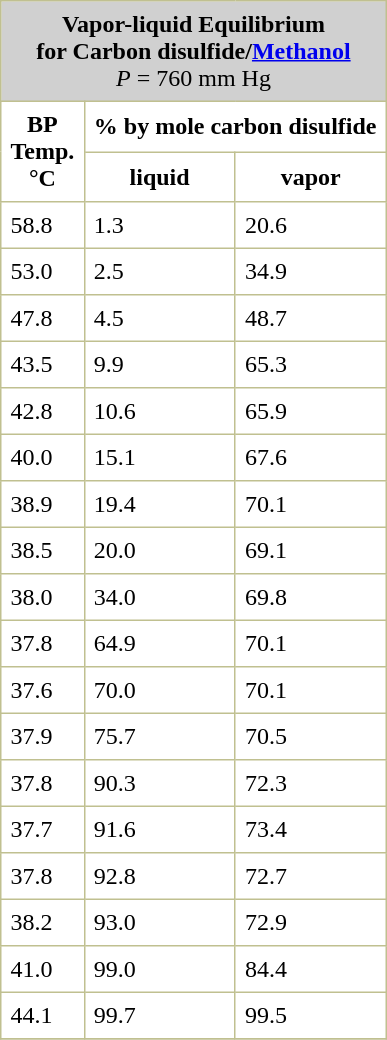<table border="1" cellspacing="0" cellpadding="6" style="margin: 0 0 0 0.5em; background: white; border-collapse: collapse; border-color: #C0C090;">
<tr>
<td bgcolor="#D0D0D0" align="center" colspan="3"><strong>Vapor-liquid Equilibrium<br>for Carbon disulfide/<a href='#'>Methanol</a></strong><br><em>P</em> = 760 mm Hg</td>
</tr>
<tr>
<th rowspan="2">BP<br>Temp.<br>°C</th>
<th colspan="2">% by mole carbon disulfide</th>
</tr>
<tr>
<th>liquid</th>
<th>vapor</th>
</tr>
<tr>
<td>58.8</td>
<td>1.3</td>
<td>20.6</td>
</tr>
<tr>
<td>53.0</td>
<td>2.5</td>
<td>34.9</td>
</tr>
<tr>
<td>47.8</td>
<td>4.5</td>
<td>48.7</td>
</tr>
<tr>
<td>43.5</td>
<td>9.9</td>
<td>65.3</td>
</tr>
<tr>
<td>42.8</td>
<td>10.6</td>
<td>65.9</td>
</tr>
<tr>
<td>40.0</td>
<td>15.1</td>
<td>67.6</td>
</tr>
<tr>
<td>38.9</td>
<td>19.4</td>
<td>70.1</td>
</tr>
<tr>
<td>38.5</td>
<td>20.0</td>
<td>69.1</td>
</tr>
<tr>
<td>38.0</td>
<td>34.0</td>
<td>69.8</td>
</tr>
<tr>
<td>37.8</td>
<td>64.9</td>
<td>70.1</td>
</tr>
<tr>
<td>37.6</td>
<td>70.0</td>
<td>70.1</td>
</tr>
<tr>
<td>37.9</td>
<td>75.7</td>
<td>70.5</td>
</tr>
<tr>
<td>37.8</td>
<td>90.3</td>
<td>72.3</td>
</tr>
<tr>
<td>37.7</td>
<td>91.6</td>
<td>73.4</td>
</tr>
<tr>
<td>37.8</td>
<td>92.8</td>
<td>72.7</td>
</tr>
<tr>
<td>38.2</td>
<td>93.0</td>
<td>72.9</td>
</tr>
<tr>
<td>41.0</td>
<td>99.0</td>
<td>84.4</td>
</tr>
<tr>
<td>44.1</td>
<td>99.7</td>
<td>99.5</td>
</tr>
<tr>
</tr>
</table>
